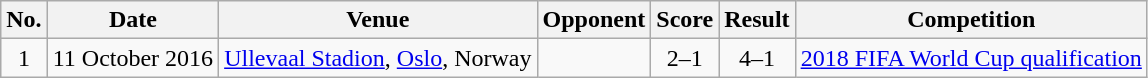<table class="wikitable sortable">
<tr>
<th scope="col">No.</th>
<th scope="col">Date</th>
<th scope="col">Venue</th>
<th scope="col">Opponent</th>
<th scope="col">Score</th>
<th scope="col">Result</th>
<th scope="col">Competition</th>
</tr>
<tr>
<td style="text-align:center">1</td>
<td>11 October 2016</td>
<td><a href='#'>Ullevaal Stadion</a>, <a href='#'>Oslo</a>, Norway</td>
<td></td>
<td style="text-align:center">2–1</td>
<td style="text-align:center">4–1</td>
<td><a href='#'>2018 FIFA World Cup qualification</a></td>
</tr>
</table>
